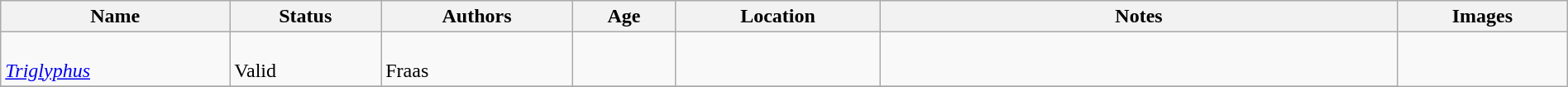<table class="wikitable sortable" align="center" width="100%">
<tr>
<th>Name</th>
<th>Status</th>
<th>Authors</th>
<th>Age</th>
<th>Location</th>
<th width="33%" class="unsortable">Notes</th>
<th class="unsortable">Images</th>
</tr>
<tr>
<td><br><em><a href='#'>Triglyphus</a></em></td>
<td><br>Valid</td>
<td><br>Fraas</td>
<td></td>
<td></td>
<td></td>
<td rowspan="99"></td>
</tr>
<tr>
</tr>
</table>
